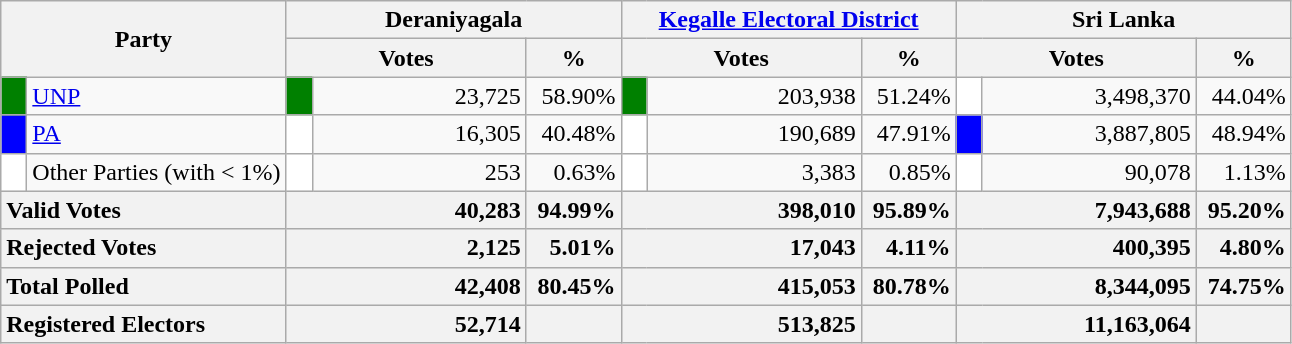<table class="wikitable">
<tr>
<th colspan="2" width="144px"rowspan="2">Party</th>
<th colspan="3" width="216px">Deraniyagala</th>
<th colspan="3" width="216px"><a href='#'>Kegalle Electoral District</a></th>
<th colspan="3" width="216px">Sri Lanka</th>
</tr>
<tr>
<th colspan="2" width="144px">Votes</th>
<th>%</th>
<th colspan="2" width="144px">Votes</th>
<th>%</th>
<th colspan="2" width="144px">Votes</th>
<th>%</th>
</tr>
<tr>
<td style="background-color:green;" width="10px"></td>
<td style="text-align:left;"><a href='#'>UNP</a></td>
<td style="background-color:green;" width="10px"></td>
<td style="text-align:right;">23,725</td>
<td style="text-align:right;">58.90%</td>
<td style="background-color:green;" width="10px"></td>
<td style="text-align:right;">203,938</td>
<td style="text-align:right;">51.24%</td>
<td style="background-color:white;" width="10px"></td>
<td style="text-align:right;">3,498,370</td>
<td style="text-align:right;">44.04%</td>
</tr>
<tr>
<td style="background-color:blue;" width="10px"></td>
<td style="text-align:left;"><a href='#'>PA</a></td>
<td style="background-color:white;" width="10px"></td>
<td style="text-align:right;">16,305</td>
<td style="text-align:right;">40.48%</td>
<td style="background-color:white;" width="10px"></td>
<td style="text-align:right;">190,689</td>
<td style="text-align:right;">47.91%</td>
<td style="background-color:blue;" width="10px"></td>
<td style="text-align:right;">3,887,805</td>
<td style="text-align:right;">48.94%</td>
</tr>
<tr>
<td style="background-color:white;" width="10px"></td>
<td style="text-align:left;">Other Parties (with < 1%)</td>
<td style="background-color:white;" width="10px"></td>
<td style="text-align:right;">253</td>
<td style="text-align:right;">0.63%</td>
<td style="background-color:white;" width="10px"></td>
<td style="text-align:right;">3,383</td>
<td style="text-align:right;">0.85%</td>
<td style="background-color:white;" width="10px"></td>
<td style="text-align:right;">90,078</td>
<td style="text-align:right;">1.13%</td>
</tr>
<tr>
<th colspan="2" width="144px"style="text-align:left;">Valid Votes</th>
<th style="text-align:right;"colspan="2" width="144px">40,283</th>
<th style="text-align:right;">94.99%</th>
<th style="text-align:right;"colspan="2" width="144px">398,010</th>
<th style="text-align:right;">95.89%</th>
<th style="text-align:right;"colspan="2" width="144px">7,943,688</th>
<th style="text-align:right;">95.20%</th>
</tr>
<tr>
<th colspan="2" width="144px"style="text-align:left;">Rejected Votes</th>
<th style="text-align:right;"colspan="2" width="144px">2,125</th>
<th style="text-align:right;">5.01%</th>
<th style="text-align:right;"colspan="2" width="144px">17,043</th>
<th style="text-align:right;">4.11%</th>
<th style="text-align:right;"colspan="2" width="144px">400,395</th>
<th style="text-align:right;">4.80%</th>
</tr>
<tr>
<th colspan="2" width="144px"style="text-align:left;">Total Polled</th>
<th style="text-align:right;"colspan="2" width="144px">42,408</th>
<th style="text-align:right;">80.45%</th>
<th style="text-align:right;"colspan="2" width="144px">415,053</th>
<th style="text-align:right;">80.78%</th>
<th style="text-align:right;"colspan="2" width="144px">8,344,095</th>
<th style="text-align:right;">74.75%</th>
</tr>
<tr>
<th colspan="2" width="144px"style="text-align:left;">Registered Electors</th>
<th style="text-align:right;"colspan="2" width="144px">52,714</th>
<th></th>
<th style="text-align:right;"colspan="2" width="144px">513,825</th>
<th></th>
<th style="text-align:right;"colspan="2" width="144px">11,163,064</th>
<th></th>
</tr>
</table>
